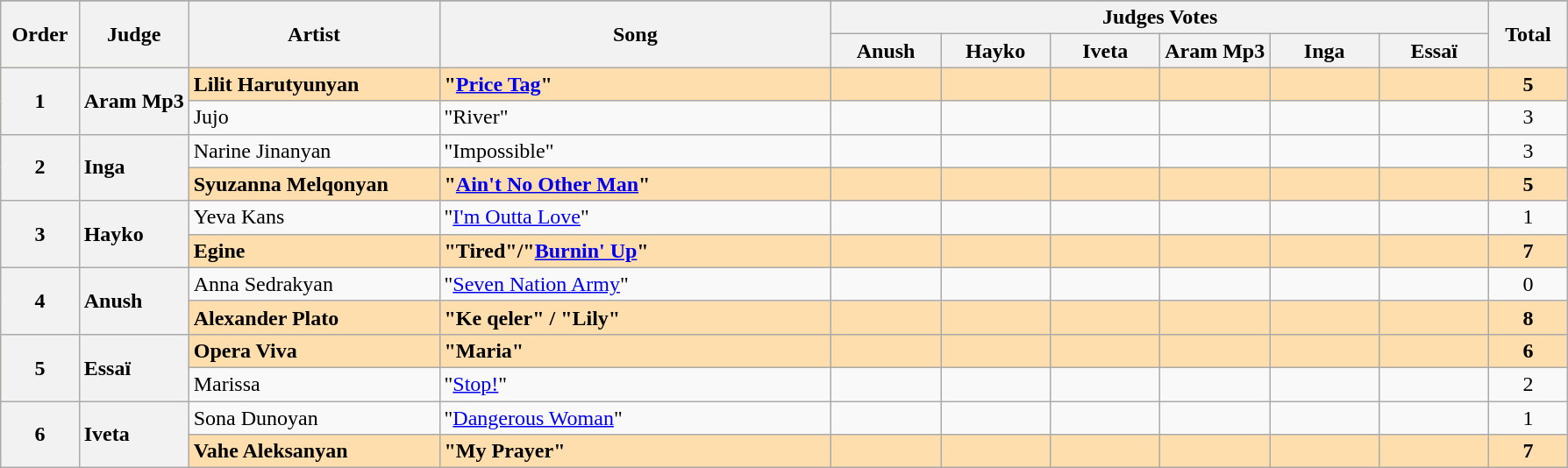<table class="sortable wikitable plainrowheaders" style="margin: 1em auto 1em auto; text-align:center;">
<tr>
</tr>
<tr>
<th scope="col" rowspan="2" style="width:5%;">Order</th>
<th scope="col" rowspan="2" style="width:7%;">Judge</th>
<th scope="col" rowspan="2" style="width:16%;">Artist</th>
<th scope="col" rowspan="2" style="width:25%;">Song</th>
<th colspan="6" style="width:42%;">Judges Votes</th>
<th scope="col" rowspan="2" style="width:5%;">Total</th>
</tr>
<tr>
<th style="width:7%;">Anush</th>
<th style="width:7%;">Hayko</th>
<th style="width:7%;">Iveta</th>
<th style="width:7%;">Aram Mp3</th>
<th style="width:7%;">Inga</th>
<th style="width:7%;">Essaï</th>
</tr>
<tr style="background:navajowhite; font-weight:bold">
<th scope="row" rowspan="2" style="text-align:center">1</th>
<th scope="row" rowspan="2" style="text-align:left">Aram Mp3</th>
<td style="text-align:left">Lilit Harutyunyan</td>
<td style="text-align:left">"<a href='#'>Price Tag</a>"</td>
<td></td>
<td></td>
<td></td>
<td></td>
<td></td>
<td></td>
<td>5</td>
</tr>
<tr>
<td style="text-align:left">Jujo</td>
<td style="text-align:left">"River"</td>
<td></td>
<td></td>
<td></td>
<td>  </td>
<td></td>
<td></td>
<td>3</td>
</tr>
<tr>
<th scope="row" rowspan="2" style="text-align:center">2</th>
<th scope="row" rowspan="2" style="text-align:left">Inga</th>
<td style="text-align:left">Narine Jinanyan</td>
<td style="text-align:left">"Impossible"</td>
<td></td>
<td></td>
<td></td>
<td></td>
<td>  </td>
<td></td>
<td>3</td>
</tr>
<tr style="background:navajowhite; font-weight:bold">
<td style="text-align:left">Syuzanna Melqonyan</td>
<td style="text-align:left">"<a href='#'>Ain't No Other Man</a>"</td>
<td></td>
<td></td>
<td></td>
<td></td>
<td></td>
<td></td>
<td>5</td>
</tr>
<tr>
<th scope="row" rowspan="2" style="text-align:center">3</th>
<th scope="row" rowspan="2" style="text-align:left">Hayko</th>
<td style="text-align:left">Yeva Kans</td>
<td style="text-align:left">"<a href='#'>I'm Outta Love</a>"</td>
<td></td>
<td></td>
<td></td>
<td></td>
<td></td>
<td></td>
<td>1</td>
</tr>
<tr style="background:navajowhite; font-weight:bold">
<td style="text-align:left">Egine</td>
<td style="text-align:left">"Tired"/"<a href='#'>Burnin' Up</a>"</td>
<td></td>
<td>  </td>
<td></td>
<td></td>
<td></td>
<td></td>
<td>7</td>
</tr>
<tr>
<th scope="row" rowspan="2" style="text-align:center">4</th>
<th scope="row" rowspan="2" style="text-align:left">Anush</th>
<td style="text-align:left">Anna Sedrakyan</td>
<td style="text-align:left">"<a href='#'>Seven Nation Army</a>"</td>
<td></td>
<td></td>
<td></td>
<td></td>
<td></td>
<td></td>
<td>0</td>
</tr>
<tr style="background:navajowhite; font-weight:bold">
<td style="text-align:left">Alexander Plato</td>
<td style="text-align:left">"Ke qeler" / "Lily"</td>
<td>  </td>
<td></td>
<td></td>
<td></td>
<td></td>
<td></td>
<td>8</td>
</tr>
<tr style="background:navajowhite; font-weight:bold">
<th scope="row" rowspan="2" style="text-align:center">5</th>
<th scope="row" rowspan="2" style="text-align:left">Essaï</th>
<td style="text-align:left">Opera Viva</td>
<td style="text-align:left">"Maria"</td>
<td></td>
<td></td>
<td></td>
<td></td>
<td></td>
<td>  </td>
<td>6</td>
</tr>
<tr>
<td style="text-align:left">Marissa</td>
<td style="text-align:left">"<a href='#'>Stop!</a>"</td>
<td></td>
<td></td>
<td></td>
<td></td>
<td></td>
<td></td>
<td>2</td>
</tr>
<tr>
<th scope="row" rowspan="2" style="text-align:center">6</th>
<th scope="row" rowspan="2" style="text-align:left">Iveta</th>
<td style="text-align:left">Sona Dunoyan</td>
<td style="text-align:left">"<a href='#'>Dangerous Woman</a>"</td>
<td></td>
<td></td>
<td></td>
<td></td>
<td></td>
<td></td>
<td>1</td>
</tr>
<tr style="background:navajowhite; font-weight:bold">
<td style="text-align:left">Vahe Aleksanyan</td>
<td style="text-align:left">"My Prayer"</td>
<td></td>
<td></td>
<td>  </td>
<td></td>
<td></td>
<td></td>
<td>7</td>
</tr>
</table>
